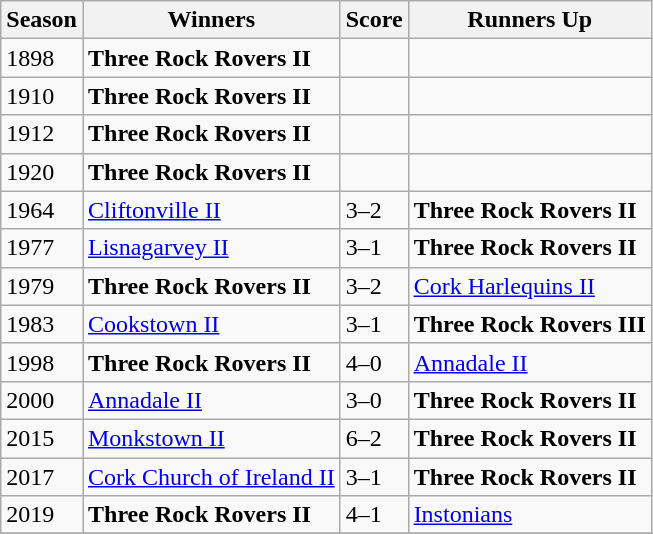<table class="wikitable collapsible">
<tr>
<th>Season</th>
<th>Winners</th>
<th>Score</th>
<th>Runners Up</th>
</tr>
<tr>
<td>1898</td>
<td><strong>Three Rock Rovers II</strong></td>
<td></td>
<td></td>
</tr>
<tr>
<td>1910</td>
<td><strong>Three Rock Rovers II</strong></td>
<td></td>
<td></td>
</tr>
<tr>
<td>1912</td>
<td><strong>Three Rock Rovers II</strong></td>
<td></td>
<td></td>
</tr>
<tr>
<td>1920</td>
<td><strong>Three Rock Rovers II</strong></td>
<td></td>
<td></td>
</tr>
<tr>
<td>1964</td>
<td><a href='#'>Cliftonville II</a></td>
<td>3–2</td>
<td><strong>Three Rock Rovers II</strong></td>
</tr>
<tr>
<td>1977</td>
<td><a href='#'>Lisnagarvey II</a></td>
<td>3–1</td>
<td><strong>Three Rock Rovers II</strong></td>
</tr>
<tr>
<td>1979</td>
<td><strong>Three Rock Rovers II</strong> </td>
<td>3–2</td>
<td><a href='#'>Cork Harlequins II</a></td>
</tr>
<tr>
<td>1983</td>
<td><a href='#'>Cookstown II</a></td>
<td>3–1</td>
<td><strong>Three Rock Rovers III</strong></td>
</tr>
<tr>
<td>1998</td>
<td><strong>Three Rock Rovers II</strong></td>
<td>4–0</td>
<td><a href='#'>Annadale II</a></td>
</tr>
<tr>
<td>2000</td>
<td><a href='#'>Annadale II</a></td>
<td>3–0</td>
<td><strong>Three Rock Rovers II</strong></td>
</tr>
<tr>
<td>2015</td>
<td><a href='#'>Monkstown II</a></td>
<td>6–2</td>
<td><strong>Three Rock Rovers II</strong></td>
</tr>
<tr>
<td>2017</td>
<td><a href='#'>Cork Church of Ireland II</a></td>
<td>3–1</td>
<td><strong>Three Rock Rovers II</strong></td>
</tr>
<tr>
<td>2019</td>
<td><strong>Three Rock Rovers II</strong> </td>
<td>4–1</td>
<td><a href='#'>Instonians</a></td>
</tr>
<tr>
</tr>
</table>
